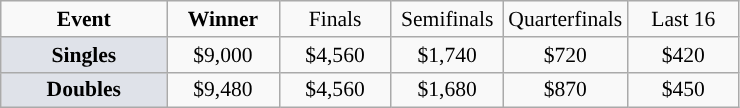<table class=wikitable style="font-size:90%;text-align:center">
<tr>
<td style="width:104px;"><strong>Event</strong></td>
<td style="width:68px;"><strong>Winner</strong></td>
<td style="width:68px;">Finals</td>
<td style="width:68px;">Semifinals</td>
<td style="width:68px;">Quarterfinals</td>
<td style="width:68px;">Last 16</td>
</tr>
<tr>
<td style="background:#dfe2e9;"><strong>Singles</strong></td>
<td>$9,000</td>
<td>$4,560</td>
<td>$1,740</td>
<td>$720</td>
<td>$420</td>
</tr>
<tr>
<td style="background:#dfe2e9;"><strong>Doubles</strong></td>
<td>$9,480</td>
<td>$4,560</td>
<td>$1,680</td>
<td>$870</td>
<td>$450</td>
</tr>
</table>
